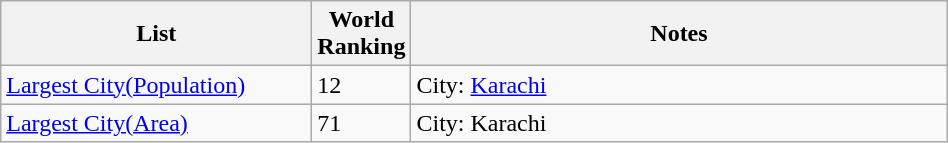<table class="wikitable">
<tr>
<th style="width:200px;">List</th>
<th width="1">World Ranking</th>
<th style="width:350px;">Notes</th>
</tr>
<tr>
<td><a href='#'>Largest City(Population)</a></td>
<td>12</td>
<td>City: <a href='#'>Karachi</a></td>
</tr>
<tr>
<td><a href='#'>Largest City(Area)</a></td>
<td>71</td>
<td>City: Karachi</td>
</tr>
</table>
